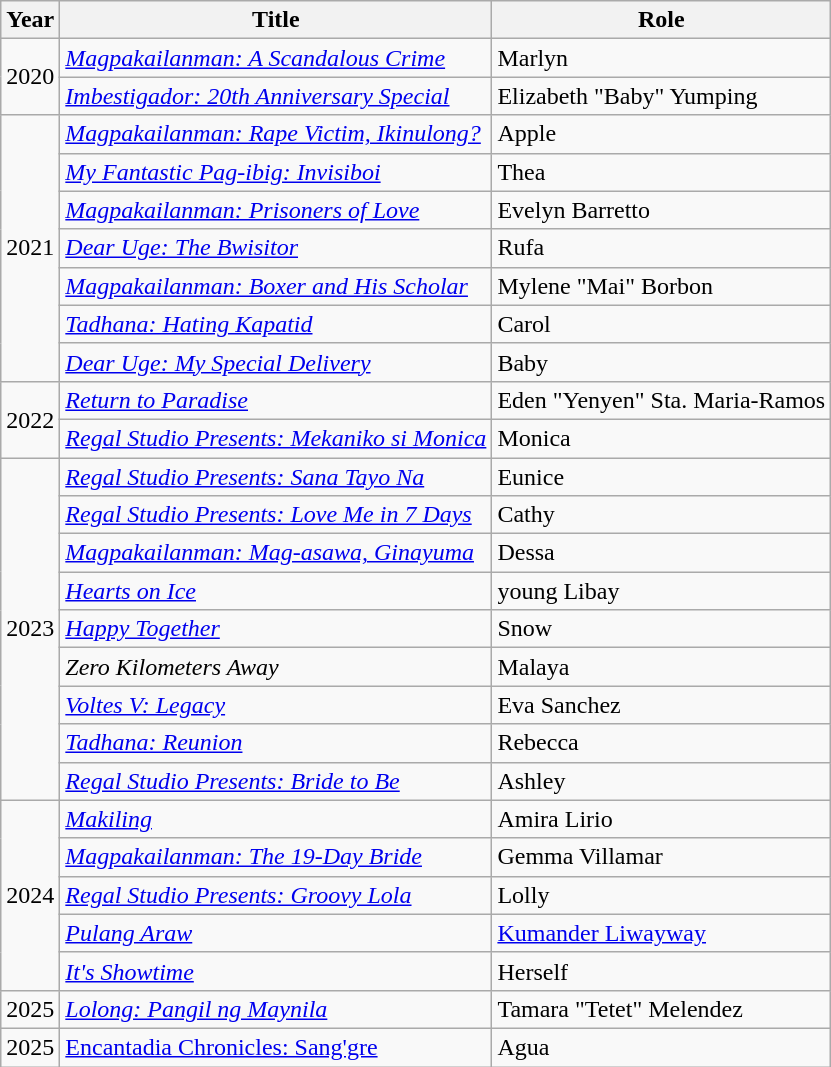<table class = "wikitable" style = "font-size: 100%;">
<tr>
<th>Year</th>
<th>Title</th>
<th>Role</th>
</tr>
<tr>
<td rowspan="2">2020</td>
<td><em><a href='#'>Magpakailanman: A Scandalous Crime</a></em></td>
<td>Marlyn</td>
</tr>
<tr>
<td><em><a href='#'>Imbestigador: 20th Anniversary Special</a></em></td>
<td>Elizabeth "Baby" Yumping</td>
</tr>
<tr>
<td rowspan="7">2021</td>
<td><em><a href='#'>Magpakailanman: Rape Victim, Ikinulong?</a></em></td>
<td>Apple</td>
</tr>
<tr>
<td><em><a href='#'>My Fantastic Pag-ibig: Invisiboi</a></em></td>
<td>Thea</td>
</tr>
<tr>
<td><em><a href='#'>Magpakailanman: Prisoners of Love</a></em></td>
<td>Evelyn Barretto</td>
</tr>
<tr>
<td><em><a href='#'>Dear Uge: The Bwisitor</a></em></td>
<td>Rufa</td>
</tr>
<tr>
<td><em><a href='#'>Magpakailanman: Boxer and His Scholar</a></em></td>
<td>Mylene "Mai" Borbon</td>
</tr>
<tr>
<td><em><a href='#'>Tadhana: Hating Kapatid</a></em></td>
<td>Carol</td>
</tr>
<tr>
<td><em><a href='#'>Dear Uge: My Special Delivery</a></em></td>
<td>Baby</td>
</tr>
<tr>
<td rowspan="2">2022</td>
<td><em><a href='#'>Return to Paradise</a></em></td>
<td>Eden "Yenyen" Sta. Maria-Ramos</td>
</tr>
<tr>
<td><em><a href='#'>Regal Studio Presents: Mekaniko si Monica</a></em></td>
<td>Monica</td>
</tr>
<tr>
<td rowspan="9">2023</td>
<td><em><a href='#'>Regal Studio Presents: Sana Tayo Na</a></em></td>
<td>Eunice</td>
</tr>
<tr>
<td><em><a href='#'>Regal Studio Presents: Love Me in 7 Days</a></em></td>
<td>Cathy</td>
</tr>
<tr>
<td><em><a href='#'>Magpakailanman: Mag-asawa, Ginayuma</a></em></td>
<td>Dessa</td>
</tr>
<tr>
<td><em><a href='#'>Hearts on Ice</a></em></td>
<td>young Libay</td>
</tr>
<tr>
<td><a href='#'><em>Happy Together</em></a></td>
<td>Snow</td>
</tr>
<tr>
<td><em>Zero Kilometers Away</em></td>
<td>Malaya</td>
</tr>
<tr>
<td><em><a href='#'>Voltes V: Legacy</a></em></td>
<td>Eva Sanchez</td>
</tr>
<tr>
<td><a href='#'><em>Tadhana: Reunion</em></a></td>
<td>Rebecca</td>
</tr>
<tr>
<td><em><a href='#'>Regal Studio Presents: Bride to Be</a></em></td>
<td>Ashley</td>
</tr>
<tr>
<td rowspan="5">2024</td>
<td><em><a href='#'>Makiling</a></em></td>
<td>Amira Lirio</td>
</tr>
<tr>
<td><em><a href='#'>Magpakailanman: The 19-Day Bride</a></em></td>
<td>Gemma Villamar</td>
</tr>
<tr>
<td><a href='#'><em>Regal Studio Presents: Groovy Lola</em></a></td>
<td>Lolly</td>
</tr>
<tr>
<td><em><a href='#'>Pulang Araw</a></em></td>
<td><a href='#'>Kumander Liwayway</a></td>
</tr>
<tr>
<td><em><a href='#'>It's Showtime</a></em></td>
<td>Herself</td>
</tr>
<tr>
<td>2025</td>
<td><em><a href='#'>Lolong: Pangil ng Maynila</a></em></td>
<td>Tamara "Tetet" Melendez</td>
</tr>
<tr>
<td>2025</td>
<td><a href='#'>Encantadia Chronicles: Sang'gre</a></td>
<td>Agua</td>
</tr>
</table>
